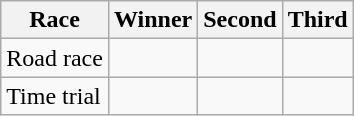<table class="wikitable">
<tr>
<th>Race</th>
<th>Winner</th>
<th>Second</th>
<th>Third</th>
</tr>
<tr>
<td>Road race</td>
<td></td>
<td></td>
<td></td>
</tr>
<tr>
<td>Time trial</td>
<td></td>
<td></td>
<td></td>
</tr>
</table>
